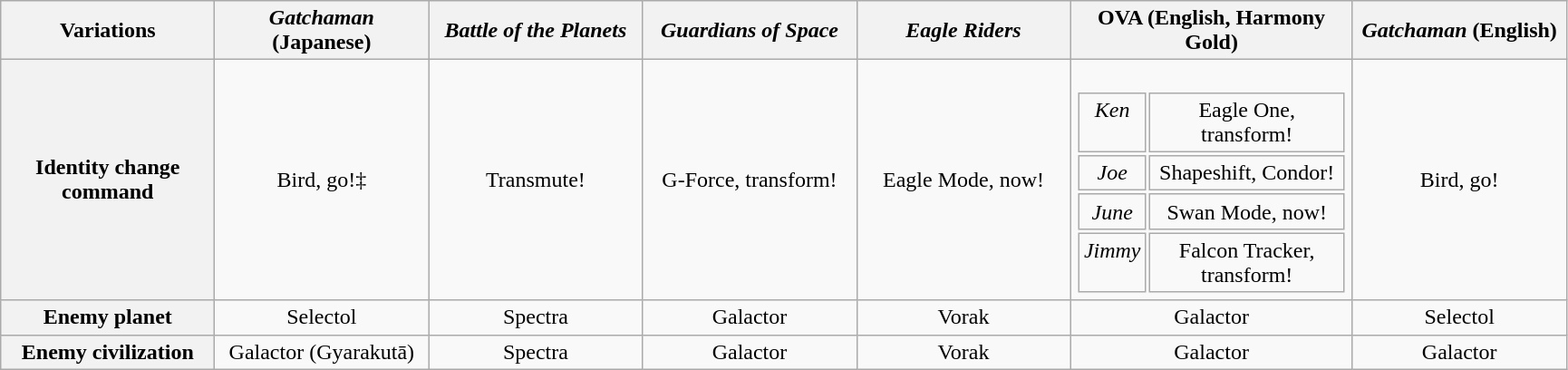<table class=wikitable style="text-align: center;">
<tr>
<th width=150>Variations</th>
<th width=150><em>Gatchaman</em> (Japanese)</th>
<th width=150><em>Battle of the Planets</em></th>
<th width=150><em>Guardians of Space</em></th>
<th width=150><em>Eagle Riders</em></th>
<th width=200>OVA (English, Harmony Gold)</th>
<th width=150><em>Gatchaman</em> (English)</th>
</tr>
<tr>
<th>Identity change command</th>
<td>Bird, go!‡</td>
<td>Transmute!</td>
<td>G-Force, transform!</td>
<td>Eagle Mode, now!</td>
<td><br><table border="0">
<tr valign="top">
<td><em>Ken</em></td>
<td>Eagle One, transform!</td>
</tr>
<tr valign="top">
<td><em>Joe</em></td>
<td>Shapeshift, Condor!</td>
</tr>
<tr valign="top">
<td><em>June</em></td>
<td>Swan Mode, now!</td>
</tr>
<tr valign="top">
<td><em>Jimmy</em></td>
<td>Falcon Tracker, transform!</td>
</tr>
</table>
</td>
<td>Bird, go!</td>
</tr>
<tr>
<th>Enemy planet</th>
<td>Selectol</td>
<td>Spectra</td>
<td>Galactor</td>
<td>Vorak</td>
<td>Galactor</td>
<td>Selectol</td>
</tr>
<tr>
<th>Enemy civilization</th>
<td>Galactor (Gyarakutā)</td>
<td>Spectra</td>
<td>Galactor</td>
<td>Vorak</td>
<td>Galactor</td>
<td>Galactor</td>
</tr>
</table>
